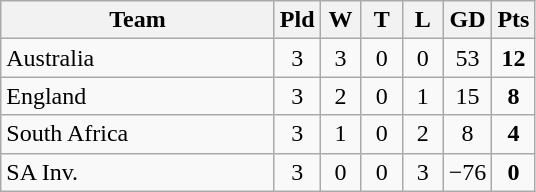<table class="wikitable" style="text-align:center;">
<tr>
<th width=175>Team</th>
<th style="width:20px;" abbr="Played">Pld</th>
<th style="width:20px;" abbr="Won">W</th>
<th style="width:20px;" abbr="Tied">T</th>
<th style="width:20px;" abbr="Lost">L</th>
<th style="width:20px;" abbr="Diff">GD</th>
<th style="width:20px;" abbr="Points">Pts</th>
</tr>
<tr style="background:#f9f9f9;">
<td style="text-align:left;"> Australia</td>
<td>3</td>
<td>3</td>
<td>0</td>
<td>0</td>
<td>53</td>
<td><strong>12</strong></td>
</tr>
<tr style="background:#f9f9f9;">
<td style="text-align:left;"> England</td>
<td>3</td>
<td>2</td>
<td>0</td>
<td>1</td>
<td>15</td>
<td><strong>8</strong></td>
</tr>
<tr style="background:#f9f9f9;">
<td style="text-align:left;"> South Africa</td>
<td>3</td>
<td>1</td>
<td>0</td>
<td>2</td>
<td>8</td>
<td><strong>4</strong></td>
</tr>
<tr style="background:#f9f9f9;">
<td style="text-align:left;"> SA Inv.</td>
<td>3</td>
<td>0</td>
<td>0</td>
<td>3</td>
<td>−76</td>
<td><strong>0</strong></td>
</tr>
</table>
